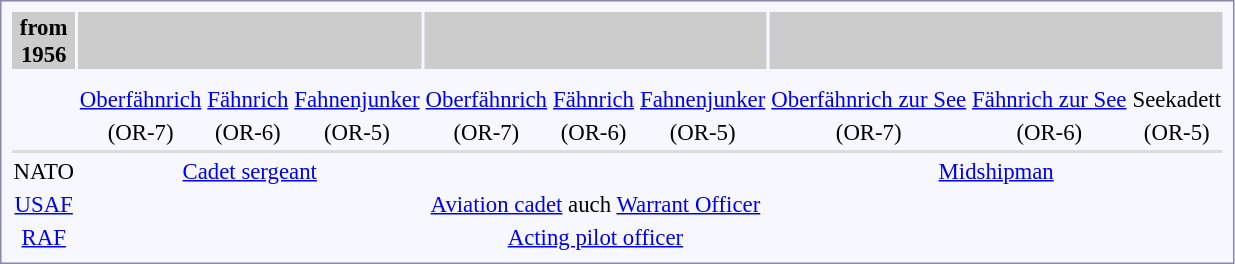<table style="border:1px solid #8888aa; background-color:#f7f8ff; padding:5px; font-size:95%; margin: 0px 12px 12px 0px;">
<tr bgcolor="#CCCCCC">
<th>from<br>1956</th>
<th colspan=3></th>
<th colspan=3></th>
<th colspan=4></th>
</tr>
<tr align="center">
<td rowspan=2></td>
<td></td>
<td></td>
<td></td>
<td></td>
<td></td>
<td></td>
<td> </td>
<td> </td>
<td> </td>
</tr>
<tr align="center">
<td></td>
<td></td>
<td></td>
<td></td>
<td></td>
<td></td>
<td></td>
<td></td>
<td></td>
</tr>
<tr align="center">
<td></td>
<td><a href='#'>Oberfähnrich</a><br></td>
<td><a href='#'>Fähnrich</a><br></td>
<td><a href='#'>Fahnenjunker</a><br></td>
<td><a href='#'>Oberfähnrich</a><br></td>
<td><a href='#'>Fähnrich</a><br></td>
<td><a href='#'>Fahnenjunker</a><br></td>
<td><a href='#'>Oberfähnrich zur See</a><br></td>
<td><a href='#'>Fähnrich zur See</a><br></td>
<td>Seekadett<br></td>
</tr>
<tr align="center">
<td><a href='#'></a></td>
<td>(OR-7)</td>
<td>(OR-6)</td>
<td>(OR-5)</td>
<td>(OR-7)</td>
<td>(OR-6)</td>
<td>(OR-5)</td>
<td>(OR-7)</td>
<td>(OR-6)</td>
<td colspan=2>(OR-5)</td>
</tr>
<tr>
<td colspan=12 bgcolor="DCDCDC"></td>
</tr>
<tr align="center">
<td>NATO</td>
<td colspan=3><a href='#'>Cadet sergeant</a></td>
<td colspan=3></td>
<td colspan=3><a href='#'>Midshipman</a></td>
</tr>
<tr align="center">
<td><a href='#'>USAF</a></td>
<td colspan=3></td>
<td colspan=3><a href='#'>Aviation cadet</a> auch <a href='#'>Warrant Officer</a></td>
<td colspan=3></td>
</tr>
<tr align="center">
<td><a href='#'>RAF</a></td>
<td colspan=3></td>
<td align="center" colspan=3><a href='#'>Acting pilot officer</a></td>
</tr>
</table>
